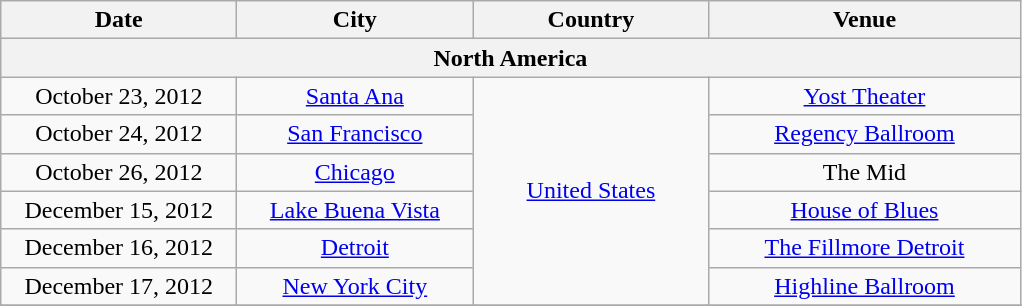<table class="wikitable" style="text-align:center;">
<tr>
<th style="width:150px;">Date</th>
<th style="width:150px;">City</th>
<th style="width:150px;">Country</th>
<th style="width:200px;">Venue</th>
</tr>
<tr>
<th scope="row" colspan="4">North America</th>
</tr>
<tr>
<td>October 23, 2012</td>
<td><a href='#'>Santa Ana</a></td>
<td rowspan="6"><a href='#'>United States</a></td>
<td><a href='#'>Yost Theater</a></td>
</tr>
<tr>
<td>October 24, 2012</td>
<td><a href='#'>San Francisco</a></td>
<td><a href='#'>Regency Ballroom</a></td>
</tr>
<tr>
<td>October 26, 2012</td>
<td><a href='#'>Chicago</a></td>
<td>The Mid</td>
</tr>
<tr>
<td>December 15, 2012</td>
<td><a href='#'>Lake Buena Vista</a></td>
<td><a href='#'>House of Blues</a></td>
</tr>
<tr>
<td>December 16, 2012</td>
<td><a href='#'>Detroit</a></td>
<td><a href='#'>The Fillmore Detroit</a></td>
</tr>
<tr>
<td>December 17, 2012</td>
<td><a href='#'>New York City</a></td>
<td><a href='#'>Highline Ballroom</a></td>
</tr>
<tr>
</tr>
</table>
